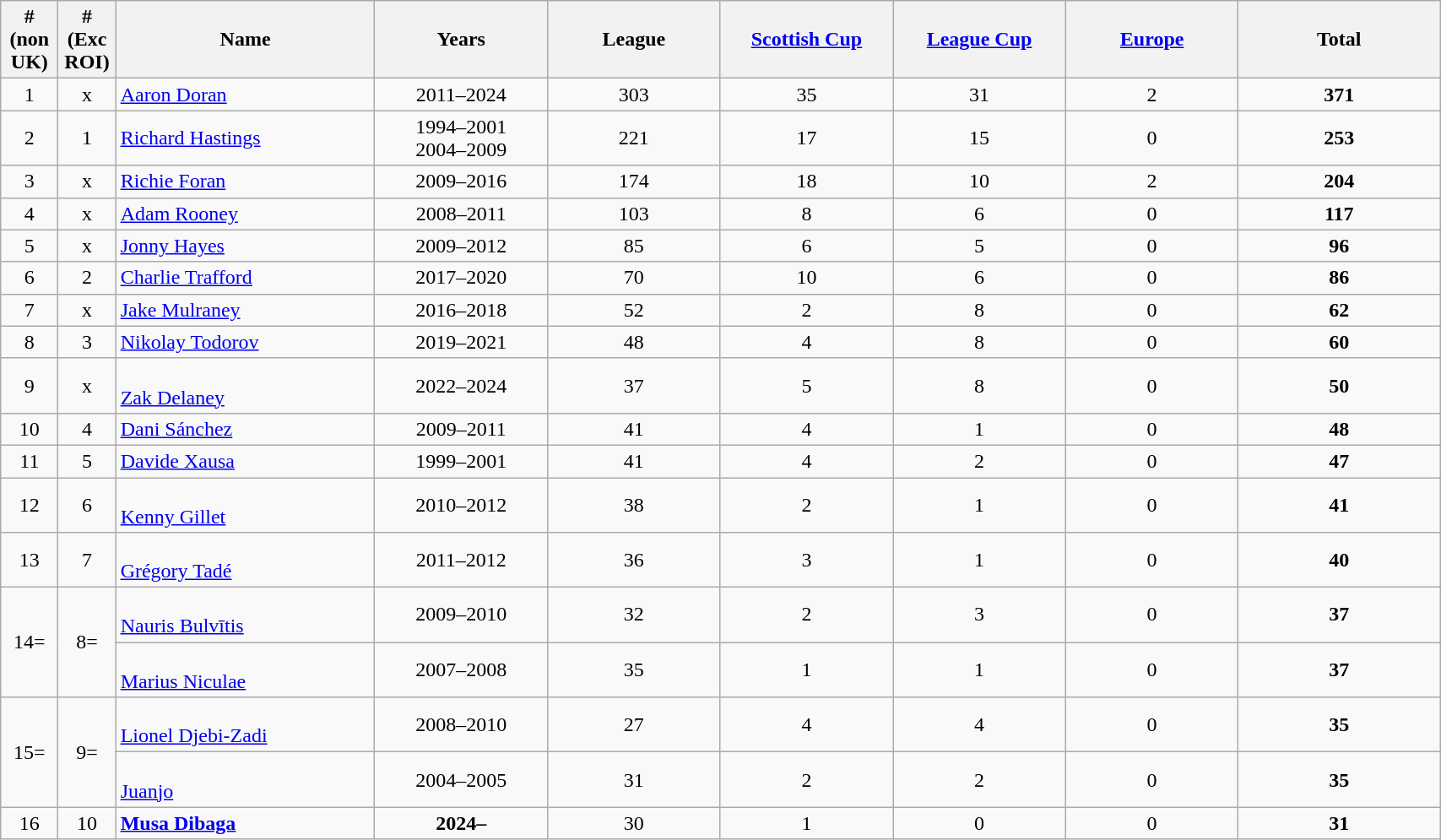<table class="wikitable sortable" style="text-align:center; width:90%;">
<tr>
<th width="4%">#<br>(non UK)</th>
<th width="4%">#<br>(Exc ROI)</th>
<th width="18%">Name</th>
<th width="12%">Years</th>
<th width="12%">League</th>
<th width="12%"><a href='#'>Scottish Cup</a></th>
<th width="12%"><a href='#'>League Cup</a></th>
<th width="12%"><a href='#'>Europe</a></th>
<th width="14%">Total</th>
</tr>
<tr>
<td>1</td>
<td>x</td>
<td align="left"> <a href='#'>Aaron Doran</a></td>
<td>2011–2024</td>
<td>303</td>
<td>35</td>
<td>31</td>
<td>2</td>
<td><strong>371</strong></td>
</tr>
<tr>
<td>2</td>
<td>1</td>
<td align="left"> <a href='#'>Richard Hastings</a></td>
<td>1994–2001<br>2004–2009</td>
<td>221</td>
<td>17</td>
<td>15</td>
<td>0</td>
<td><strong>253</strong></td>
</tr>
<tr>
<td>3</td>
<td>x</td>
<td align="left"> <a href='#'>Richie Foran</a></td>
<td>2009–2016</td>
<td>174</td>
<td>18</td>
<td>10</td>
<td>2</td>
<td><strong>204</strong></td>
</tr>
<tr>
<td>4</td>
<td>x</td>
<td align="left"> <a href='#'>Adam Rooney</a></td>
<td>2008–2011</td>
<td>103</td>
<td>8</td>
<td>6</td>
<td>0</td>
<td><strong>117</strong></td>
</tr>
<tr>
<td>5</td>
<td>x</td>
<td align="left"> <a href='#'>Jonny Hayes</a></td>
<td>2009–2012</td>
<td>85</td>
<td>6</td>
<td>5</td>
<td>0</td>
<td><strong>96</strong></td>
</tr>
<tr>
<td>6</td>
<td>2</td>
<td align="left"> <a href='#'>Charlie Trafford</a></td>
<td>2017–2020</td>
<td>70</td>
<td>10</td>
<td>6</td>
<td>0</td>
<td><strong>86</strong></td>
</tr>
<tr>
<td>7</td>
<td>x</td>
<td align="left"> <a href='#'>Jake Mulraney</a></td>
<td>2016–2018</td>
<td>52</td>
<td>2</td>
<td>8</td>
<td>0</td>
<td><strong>62</strong></td>
</tr>
<tr>
<td>8</td>
<td>3</td>
<td align="left"> <a href='#'>Nikolay Todorov</a></td>
<td>2019–2021</td>
<td>48</td>
<td>4</td>
<td>8</td>
<td>0</td>
<td><strong>60</strong></td>
</tr>
<tr>
<td>9</td>
<td>x</td>
<td align="left"><br> <a href='#'>Zak Delaney</a></td>
<td>2022–2024</td>
<td>37</td>
<td>5</td>
<td>8</td>
<td>0</td>
<td><strong>50</strong></td>
</tr>
<tr>
<td>10</td>
<td>4</td>
<td align="left"> <a href='#'>Dani Sánchez</a></td>
<td>2009–2011</td>
<td>41</td>
<td>4</td>
<td>1</td>
<td>0</td>
<td><strong>48</strong></td>
</tr>
<tr>
<td>11</td>
<td>5</td>
<td align="left"> <a href='#'>Davide Xausa</a></td>
<td>1999–2001</td>
<td>41</td>
<td>4</td>
<td>2</td>
<td>0</td>
<td><strong>47</strong></td>
</tr>
<tr>
<td>12</td>
<td>6</td>
<td align="left"><br> <a href='#'>Kenny Gillet</a></td>
<td>2010–2012</td>
<td>38</td>
<td>2</td>
<td>1</td>
<td>0</td>
<td><strong>41</strong></td>
</tr>
<tr>
<td>13</td>
<td>7</td>
<td align="left"><br> <a href='#'>Grégory Tadé</a></td>
<td>2011–2012</td>
<td>36</td>
<td>3</td>
<td>1</td>
<td>0</td>
<td><strong>40</strong></td>
</tr>
<tr>
<td rowspan="2">14=</td>
<td rowspan="2">8=</td>
<td align="left"><br> <a href='#'>Nauris Bulvītis</a></td>
<td>2009–2010</td>
<td>32</td>
<td>2</td>
<td>3</td>
<td>0</td>
<td><strong>37</strong></td>
</tr>
<tr>
<td align="left"><br> <a href='#'>Marius Niculae</a></td>
<td>2007–2008</td>
<td>35</td>
<td>1</td>
<td>1</td>
<td>0</td>
<td><strong>37</strong></td>
</tr>
<tr>
<td rowspan="2">15=</td>
<td rowspan="2">9=</td>
<td align="left"><br> <a href='#'>Lionel Djebi-Zadi</a></td>
<td>2008–2010</td>
<td>27</td>
<td>4</td>
<td>4</td>
<td>0</td>
<td><strong>35</strong></td>
</tr>
<tr>
<td align="left"><br> <a href='#'>Juanjo</a></td>
<td>2004–2005</td>
<td>31</td>
<td>2</td>
<td>2</td>
<td>0</td>
<td><strong>35</strong></td>
</tr>
<tr>
<td>16</td>
<td>10</td>
<td align="left"><strong> <a href='#'>Musa Dibaga</a></strong></td>
<td><strong>2024–</strong></td>
<td>30</td>
<td>1</td>
<td>0</td>
<td>0</td>
<td><strong>31</strong></td>
</tr>
</table>
